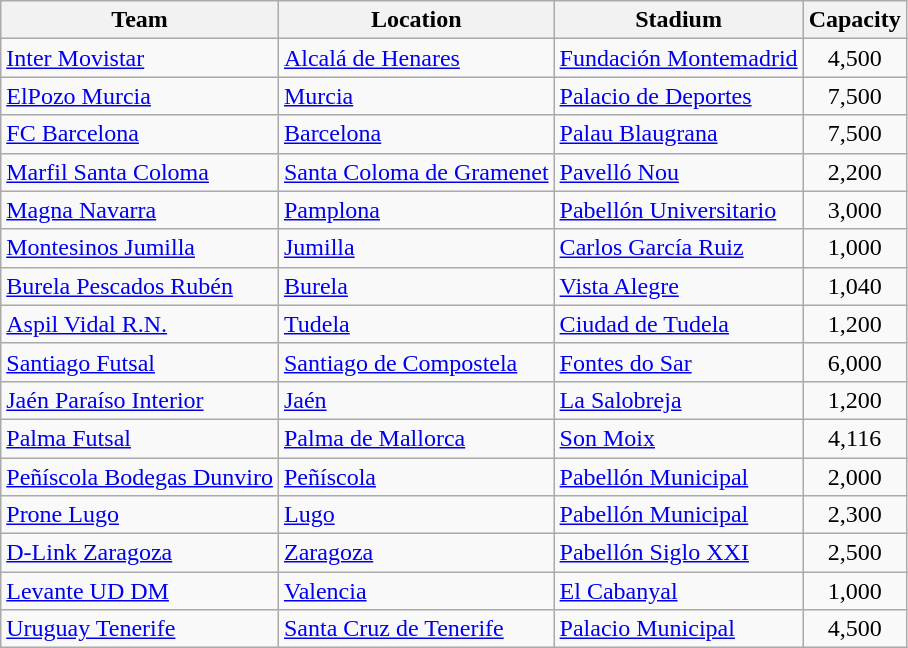<table class="wikitable sortable">
<tr>
<th>Team</th>
<th>Location</th>
<th>Stadium</th>
<th>Capacity</th>
</tr>
<tr>
<td><a href='#'>Inter Movistar</a></td>
<td><a href='#'>Alcalá de Henares</a></td>
<td><a href='#'>Fundación Montemadrid</a></td>
<td align="center">4,500</td>
</tr>
<tr>
<td><a href='#'>ElPozo Murcia</a></td>
<td><a href='#'>Murcia</a></td>
<td><a href='#'>Palacio de Deportes</a></td>
<td align="center">7,500</td>
</tr>
<tr>
<td><a href='#'>FC Barcelona</a></td>
<td><a href='#'>Barcelona</a></td>
<td><a href='#'>Palau Blaugrana</a></td>
<td align="center">7,500</td>
</tr>
<tr>
<td><a href='#'>Marfil Santa Coloma</a></td>
<td><a href='#'>Santa Coloma de Gramenet</a></td>
<td><a href='#'>Pavelló Nou</a></td>
<td align="center">2,200</td>
</tr>
<tr>
<td><a href='#'>Magna Navarra</a></td>
<td><a href='#'>Pamplona</a></td>
<td><a href='#'>Pabellón Universitario</a></td>
<td align="center">3,000</td>
</tr>
<tr>
<td><a href='#'>Montesinos Jumilla</a></td>
<td><a href='#'>Jumilla</a></td>
<td><a href='#'>Carlos García Ruiz</a></td>
<td align="center">1,000</td>
</tr>
<tr>
<td><a href='#'>Burela Pescados Rubén</a></td>
<td><a href='#'>Burela</a></td>
<td><a href='#'>Vista Alegre</a></td>
<td align="center">1,040</td>
</tr>
<tr>
<td><a href='#'>Aspil Vidal R.N.</a></td>
<td><a href='#'>Tudela</a></td>
<td><a href='#'>Ciudad de Tudela</a></td>
<td align="center">1,200</td>
</tr>
<tr>
<td><a href='#'>Santiago Futsal</a></td>
<td><a href='#'>Santiago de Compostela</a></td>
<td><a href='#'>Fontes do Sar</a></td>
<td align="center">6,000</td>
</tr>
<tr>
<td><a href='#'>Jaén Paraíso Interior</a></td>
<td><a href='#'>Jaén</a></td>
<td><a href='#'>La Salobreja</a></td>
<td align="center">1,200</td>
</tr>
<tr>
<td><a href='#'>Palma Futsal</a></td>
<td><a href='#'>Palma de Mallorca</a></td>
<td><a href='#'>Son Moix</a></td>
<td align="center">4,116</td>
</tr>
<tr>
<td><a href='#'>Peñíscola Bodegas Dunviro</a></td>
<td><a href='#'>Peñíscola</a></td>
<td><a href='#'>Pabellón Municipal</a></td>
<td align="center">2,000</td>
</tr>
<tr>
<td><a href='#'>Prone Lugo</a></td>
<td><a href='#'>Lugo</a></td>
<td><a href='#'>Pabellón Municipal</a></td>
<td align="center">2,300</td>
</tr>
<tr>
<td><a href='#'>D-Link Zaragoza</a></td>
<td><a href='#'>Zaragoza</a></td>
<td><a href='#'>Pabellón Siglo XXI</a></td>
<td align="center">2,500</td>
</tr>
<tr>
<td><a href='#'>Levante UD DM</a></td>
<td><a href='#'>Valencia</a></td>
<td><a href='#'>El Cabanyal</a></td>
<td align="center">1,000</td>
</tr>
<tr>
<td><a href='#'>Uruguay Tenerife</a></td>
<td><a href='#'>Santa Cruz de Tenerife</a></td>
<td><a href='#'>Palacio Municipal</a></td>
<td align="center">4,500</td>
</tr>
</table>
